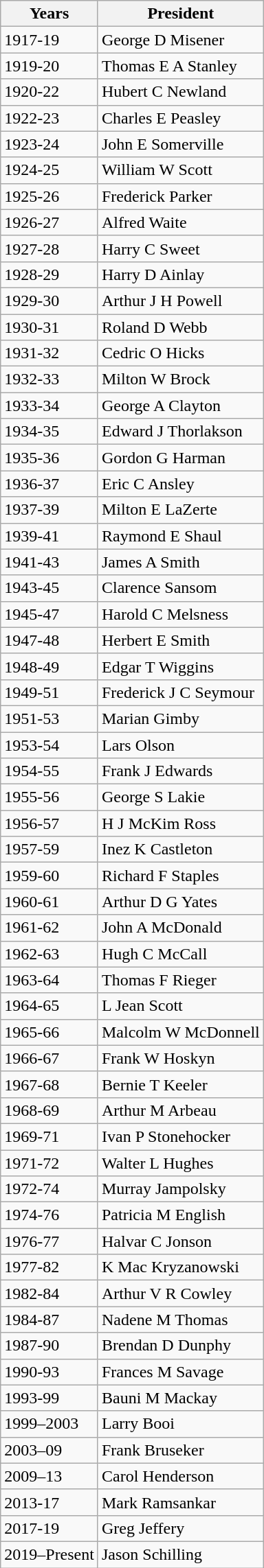<table class="wikitable">
<tr>
<th>Years</th>
<th>President</th>
</tr>
<tr>
<td>1917-19</td>
<td>George D Misener</td>
</tr>
<tr>
<td>1919-20</td>
<td>Thomas E A Stanley</td>
</tr>
<tr>
<td>1920-22</td>
<td>Hubert C Newland</td>
</tr>
<tr>
<td>1922-23</td>
<td>Charles E Peasley</td>
</tr>
<tr>
<td>1923-24</td>
<td>John E Somerville</td>
</tr>
<tr>
<td>1924-25</td>
<td>William W Scott</td>
</tr>
<tr>
<td>1925-26</td>
<td>Frederick Parker</td>
</tr>
<tr>
<td>1926-27</td>
<td>Alfred Waite</td>
</tr>
<tr>
<td>1927-28</td>
<td>Harry C Sweet</td>
</tr>
<tr>
<td>1928-29</td>
<td>Harry D Ainlay</td>
</tr>
<tr>
<td>1929-30</td>
<td>Arthur J H Powell</td>
</tr>
<tr>
<td>1930-31</td>
<td>Roland D Webb</td>
</tr>
<tr>
<td>1931-32</td>
<td>Cedric O Hicks</td>
</tr>
<tr>
<td>1932-33</td>
<td>Milton W Brock</td>
</tr>
<tr>
<td>1933-34</td>
<td>George A Clayton</td>
</tr>
<tr>
<td>1934-35</td>
<td>Edward J Thorlakson</td>
</tr>
<tr>
<td>1935-36</td>
<td>Gordon G Harman</td>
</tr>
<tr>
<td>1936-37</td>
<td>Eric C Ansley</td>
</tr>
<tr>
<td>1937-39</td>
<td>Milton E LaZerte</td>
</tr>
<tr>
<td>1939-41</td>
<td>Raymond E Shaul</td>
</tr>
<tr>
<td>1941-43</td>
<td>James A Smith</td>
</tr>
<tr>
<td>1943-45</td>
<td>Clarence Sansom</td>
</tr>
<tr>
<td>1945-47</td>
<td>Harold C Melsness</td>
</tr>
<tr>
<td>1947-48</td>
<td>Herbert E Smith</td>
</tr>
<tr>
<td>1948-49</td>
<td>Edgar T Wiggins</td>
</tr>
<tr>
<td>1949-51</td>
<td>Frederick J C Seymour</td>
</tr>
<tr>
<td>1951-53</td>
<td>Marian Gimby</td>
</tr>
<tr>
<td>1953-54</td>
<td>Lars Olson</td>
</tr>
<tr>
<td>1954-55</td>
<td>Frank J Edwards</td>
</tr>
<tr>
<td>1955-56</td>
<td>George S Lakie</td>
</tr>
<tr>
<td>1956-57</td>
<td>H J McKim Ross</td>
</tr>
<tr>
<td>1957-59</td>
<td>Inez K Castleton</td>
</tr>
<tr>
<td>1959-60</td>
<td>Richard F Staples</td>
</tr>
<tr>
<td>1960-61</td>
<td>Arthur D G Yates</td>
</tr>
<tr>
<td>1961-62</td>
<td>John A McDonald</td>
</tr>
<tr>
<td>1962-63</td>
<td>Hugh C McCall</td>
</tr>
<tr>
<td>1963-64</td>
<td>Thomas F Rieger</td>
</tr>
<tr>
<td>1964-65</td>
<td>L Jean Scott</td>
</tr>
<tr>
<td>1965-66</td>
<td>Malcolm W McDonnell</td>
</tr>
<tr>
<td>1966-67</td>
<td>Frank W Hoskyn</td>
</tr>
<tr>
<td>1967-68</td>
<td>Bernie T Keeler</td>
</tr>
<tr>
<td>1968-69</td>
<td>Arthur M Arbeau</td>
</tr>
<tr>
<td>1969-71</td>
<td>Ivan P Stonehocker</td>
</tr>
<tr>
<td>1971-72</td>
<td>Walter L Hughes</td>
</tr>
<tr>
<td>1972-74</td>
<td>Murray Jampolsky</td>
</tr>
<tr>
<td>1974-76</td>
<td>Patricia M English</td>
</tr>
<tr>
<td>1976-77</td>
<td>Halvar C Jonson</td>
</tr>
<tr>
<td>1977-82</td>
<td>K Mac Kryzanowski</td>
</tr>
<tr>
<td>1982-84</td>
<td>Arthur V R Cowley</td>
</tr>
<tr>
<td>1984-87</td>
<td>Nadene M Thomas</td>
</tr>
<tr>
<td>1987-90</td>
<td>Brendan D Dunphy</td>
</tr>
<tr>
<td>1990-93</td>
<td>Frances M Savage</td>
</tr>
<tr>
<td>1993-99</td>
<td>Bauni M Mackay</td>
</tr>
<tr>
<td>1999–2003</td>
<td>Larry Booi</td>
</tr>
<tr>
<td>2003–09</td>
<td>Frank Bruseker</td>
</tr>
<tr>
<td>2009–13</td>
<td>Carol Henderson</td>
</tr>
<tr>
<td>2013-17</td>
<td>Mark Ramsankar</td>
</tr>
<tr>
<td>2017-19</td>
<td>Greg Jeffery</td>
</tr>
<tr>
<td>2019–Present</td>
<td>Jason Schilling</td>
</tr>
</table>
